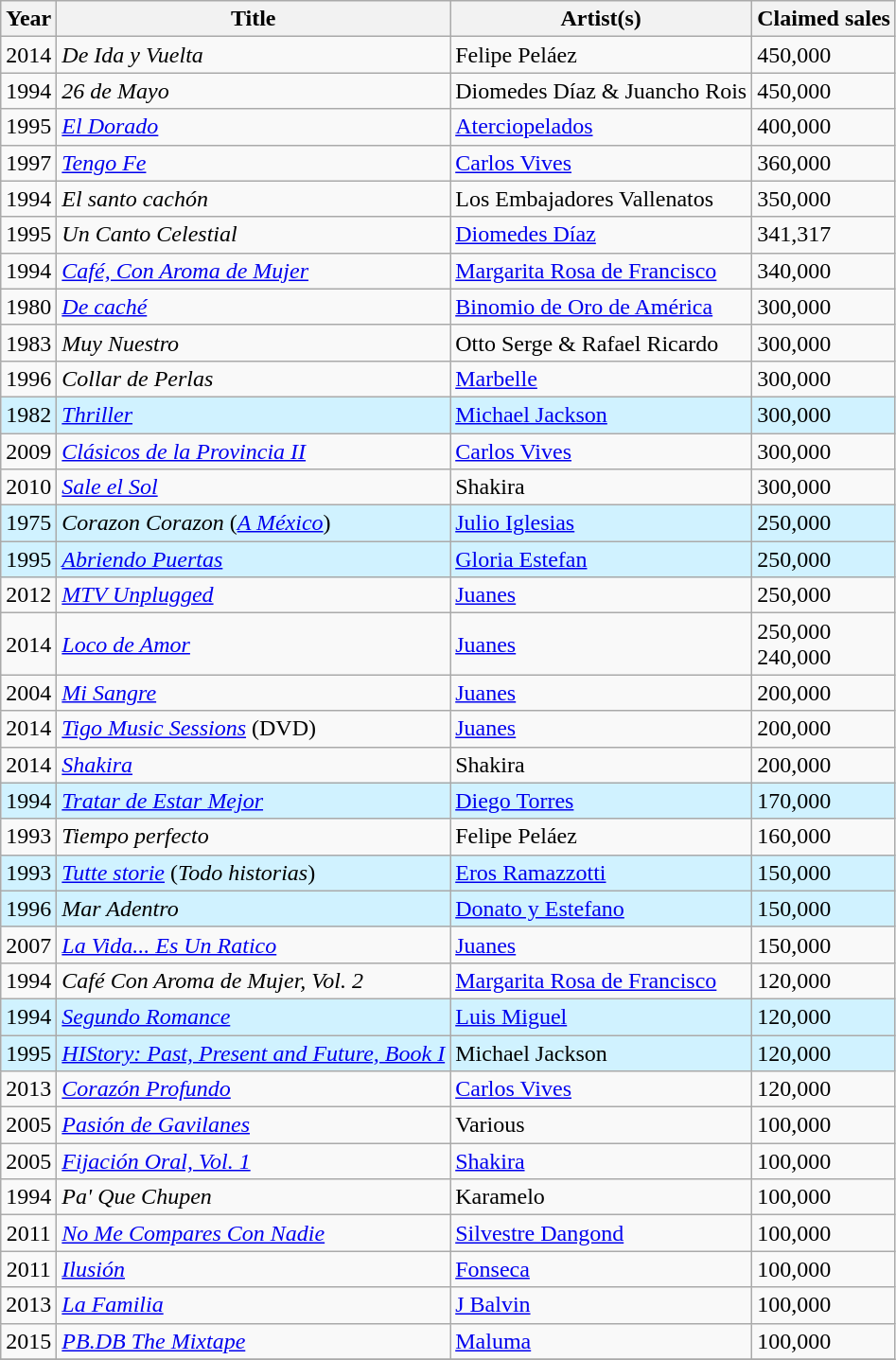<table class="wikitable sortable">
<tr>
<th>Year</th>
<th>Title</th>
<th>Artist(s)</th>
<th>Claimed sales</th>
</tr>
<tr>
<td style="text-align:center;">2014</td>
<td><em>De Ida y Vuelta</em></td>
<td>Felipe Peláez</td>
<td>450,000</td>
</tr>
<tr>
<td style="text-align:center;">1994</td>
<td><em>26 de Mayo</em></td>
<td>Diomedes Díaz & Juancho Rois</td>
<td>450,000</td>
</tr>
<tr>
<td style="text-align:center;">1995</td>
<td><em><a href='#'>El Dorado</a></em></td>
<td><a href='#'>Aterciopelados</a></td>
<td>400,000</td>
</tr>
<tr>
<td style="text-align:center;">1997</td>
<td><em><a href='#'>Tengo Fe</a></em></td>
<td><a href='#'>Carlos Vives</a></td>
<td>360,000</td>
</tr>
<tr>
<td style="text-align:center;">1994</td>
<td><em>El santo cachón</em></td>
<td>Los Embajadores Vallenatos</td>
<td>350,000</td>
</tr>
<tr>
<td style="text-align:center;">1995</td>
<td><em>Un Canto Celestial</em></td>
<td><a href='#'>Diomedes Díaz</a></td>
<td>341,317</td>
</tr>
<tr>
<td style="text-align:center;">1994</td>
<td><em><a href='#'>Café, Con Aroma de Mujer</a></em></td>
<td><a href='#'>Margarita Rosa de Francisco</a></td>
<td>340,000</td>
</tr>
<tr>
<td style="text-align:center;">1980</td>
<td><em><a href='#'>De caché</a></em></td>
<td><a href='#'>Binomio de Oro de América</a></td>
<td>300,000</td>
</tr>
<tr>
<td style="text-align:center;">1983</td>
<td><em>Muy Nuestro</em></td>
<td>Otto Serge & Rafael Ricardo</td>
<td>300,000</td>
</tr>
<tr>
<td style="text-align:center;">1996</td>
<td><em>Collar de Perlas</em></td>
<td><a href='#'>Marbelle</a></td>
<td>300,000</td>
</tr>
<tr style="background:#D0F2FF">
<td style="text-align:center;">1982</td>
<td><em><a href='#'>Thriller</a></em></td>
<td><a href='#'>Michael Jackson</a></td>
<td>300,000</td>
</tr>
<tr>
<td style="text-align:center;">2009</td>
<td><em><a href='#'>Clásicos de la Provincia II</a></em></td>
<td><a href='#'>Carlos Vives</a></td>
<td>300,000</td>
</tr>
<tr>
<td style="text-align:center;">2010</td>
<td><em><a href='#'>Sale el Sol</a></em></td>
<td>Shakira</td>
<td>300,000</td>
</tr>
<tr style="background:#D0F2FF">
<td style="text-align:center;">1975</td>
<td><em>Corazon Corazon</em> (<em><a href='#'>A México</a></em>)</td>
<td><a href='#'>Julio Iglesias</a></td>
<td>250,000</td>
</tr>
<tr style="background:#D0F2FF">
<td style="text-align:center;">1995</td>
<td><em><a href='#'>Abriendo Puertas</a></em></td>
<td><a href='#'>Gloria Estefan</a></td>
<td>250,000</td>
</tr>
<tr>
<td style="text-align:center;">2012</td>
<td><em><a href='#'>MTV Unplugged</a></em></td>
<td><a href='#'>Juanes</a></td>
<td>250,000</td>
</tr>
<tr>
<td style="text-align:center;">2014</td>
<td><em><a href='#'>Loco de Amor</a></em></td>
<td><a href='#'>Juanes</a></td>
<td>250,000<br>240,000</td>
</tr>
<tr>
<td style="text-align:center;">2004</td>
<td><em><a href='#'>Mi Sangre</a></em></td>
<td><a href='#'>Juanes</a></td>
<td>200,000</td>
</tr>
<tr>
<td style="text-align:center;">2014</td>
<td><em><a href='#'>Tigo Music Sessions</a></em> (DVD)</td>
<td><a href='#'>Juanes</a></td>
<td>200,000</td>
</tr>
<tr>
<td style="text-align:center;">2014</td>
<td><em><a href='#'>Shakira</a></em></td>
<td>Shakira</td>
<td>200,000</td>
</tr>
<tr style="background:#D0F2FF">
<td style="text-align:center;">1994</td>
<td><em><a href='#'>Tratar de Estar Mejor</a></em></td>
<td><a href='#'>Diego Torres</a></td>
<td>170,000</td>
</tr>
<tr>
<td style="text-align:center;">1993</td>
<td><em>Tiempo perfecto</em></td>
<td>Felipe Peláez</td>
<td>160,000</td>
</tr>
<tr style="background:#D0F2FF">
<td style="text-align:center;">1993</td>
<td><em><a href='#'>Tutte storie</a></em> (<em>Todo historias</em>)</td>
<td><a href='#'>Eros Ramazzotti</a></td>
<td>150,000</td>
</tr>
<tr style="background:#D0F2FF">
<td style="text-align:center;">1996</td>
<td><em>Mar Adentro</em></td>
<td><a href='#'>Donato y Estefano</a></td>
<td>150,000</td>
</tr>
<tr>
<td style="text-align:center;">2007</td>
<td><em><a href='#'>La Vida... Es Un Ratico</a></em></td>
<td><a href='#'>Juanes</a></td>
<td>150,000</td>
</tr>
<tr>
<td style="text-align:center;">1994</td>
<td><em>Café Con Aroma de Mujer, Vol. 2</em></td>
<td><a href='#'>Margarita Rosa de Francisco</a></td>
<td>120,000</td>
</tr>
<tr style="background:#D0F2FF">
<td style="text-align:center;">1994</td>
<td><em><a href='#'>Segundo Romance</a></em></td>
<td><a href='#'>Luis Miguel</a></td>
<td>120,000</td>
</tr>
<tr style="background:#D0F2FF">
<td style="text-align:center;">1995</td>
<td><em><a href='#'>HIStory: Past, Present and Future, Book I</a></em></td>
<td>Michael Jackson</td>
<td>120,000</td>
</tr>
<tr>
<td style="text-align:center;">2013</td>
<td><em><a href='#'>Corazón Profundo</a></em></td>
<td><a href='#'>Carlos Vives</a></td>
<td>120,000</td>
</tr>
<tr>
<td style="text-align:center;">2005</td>
<td><em><a href='#'>Pasión de Gavilanes</a></em></td>
<td>Various</td>
<td>100,000</td>
</tr>
<tr>
<td style="text-align:center;">2005</td>
<td><em><a href='#'>Fijación Oral, Vol. 1</a></em></td>
<td><a href='#'>Shakira</a></td>
<td>100,000</td>
</tr>
<tr>
<td style="text-align:center;">1994</td>
<td><em>Pa' Que Chupen</em></td>
<td>Karamelo</td>
<td>100,000</td>
</tr>
<tr>
<td style="text-align:center;">2011</td>
<td><em><a href='#'>No Me Compares Con Nadie</a></em></td>
<td><a href='#'>Silvestre Dangond</a></td>
<td>100,000</td>
</tr>
<tr>
<td style="text-align:center;">2011</td>
<td><em><a href='#'>Ilusión</a></em></td>
<td><a href='#'>Fonseca</a></td>
<td>100,000</td>
</tr>
<tr>
<td style="text-align:center;">2013</td>
<td><em><a href='#'>La Familia</a></em></td>
<td><a href='#'>J Balvin</a></td>
<td>100,000</td>
</tr>
<tr>
<td style="text-align:center;">2015</td>
<td><em><a href='#'>PB.DB The Mixtape</a></em></td>
<td><a href='#'>Maluma</a></td>
<td>100,000</td>
</tr>
<tr>
</tr>
</table>
